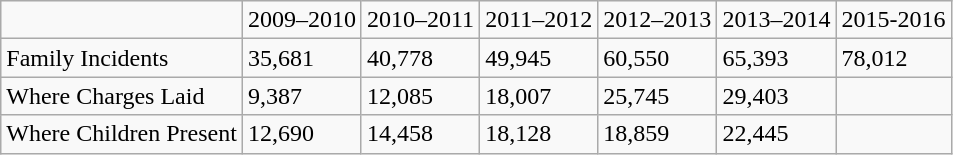<table class="wikitable">
<tr>
<td></td>
<td>2009–2010</td>
<td>2010–2011</td>
<td>2011–2012</td>
<td>2012–2013</td>
<td>2013–2014</td>
<td>2015-2016</td>
</tr>
<tr>
<td>Family Incidents</td>
<td>35,681</td>
<td>40,778</td>
<td>49,945</td>
<td>60,550</td>
<td>65,393</td>
<td>78,012</td>
</tr>
<tr>
<td>Where Charges Laid</td>
<td>9,387</td>
<td>12,085</td>
<td>18,007</td>
<td>25,745</td>
<td>29,403</td>
<td></td>
</tr>
<tr>
<td>Where Children Present</td>
<td>12,690</td>
<td>14,458</td>
<td>18,128</td>
<td>18,859</td>
<td>22,445</td>
<td></td>
</tr>
</table>
